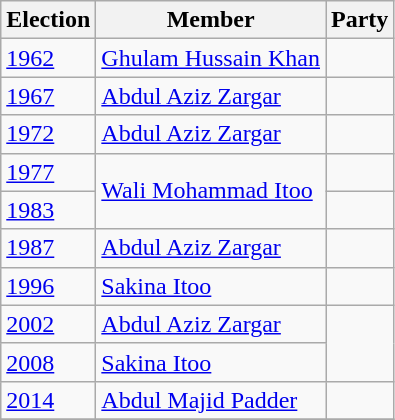<table class="wikitable sortable">
<tr>
<th>Election</th>
<th>Member</th>
<th colspan=2>Party</th>
</tr>
<tr>
<td><a href='#'>1962</a></td>
<td><a href='#'>Ghulam Hussain Khan</a></td>
<td></td>
</tr>
<tr>
<td><a href='#'>1967</a></td>
<td><a href='#'>Abdul Aziz Zargar</a></td>
<td></td>
</tr>
<tr>
<td><a href='#'>1972</a></td>
<td><a href='#'>Abdul Aziz Zargar</a></td>
</tr>
<tr>
<td><a href='#'>1977</a></td>
<td rowspan=2><a href='#'>Wali Mohammad Itoo</a></td>
<td></td>
</tr>
<tr>
<td><a href='#'>1983</a></td>
</tr>
<tr>
<td><a href='#'>1987</a></td>
<td><a href='#'>Abdul Aziz Zargar</a></td>
<td></td>
</tr>
<tr>
<td><a href='#'>1996</a></td>
<td><a href='#'>Sakina Itoo</a></td>
<td></td>
</tr>
<tr>
<td><a href='#'>2002</a></td>
<td><a href='#'>Abdul Aziz Zargar</a></td>
</tr>
<tr>
<td><a href='#'>2008</a></td>
<td><a href='#'>Sakina Itoo</a></td>
</tr>
<tr>
<td><a href='#'>2014</a></td>
<td><a href='#'>Abdul Majid Padder</a></td>
<td></td>
</tr>
<tr>
</tr>
</table>
